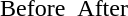<table border="0" cellspacing="0" cellpadding="0">
<tr valign="top">
<td><br></td>
<td>  </td>
<td><br></td>
<td>  </td>
</tr>
<tr valign="top">
<td>Before</td>
<td>  </td>
<td>After</td>
</tr>
</table>
